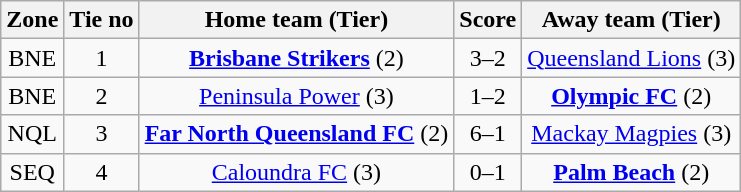<table class="wikitable" style="text-align:center">
<tr>
<th>Zone</th>
<th>Tie no</th>
<th>Home team (Tier)</th>
<th>Score</th>
<th>Away team (Tier)</th>
</tr>
<tr>
<td>BNE</td>
<td>1</td>
<td><strong><a href='#'>Brisbane Strikers</a></strong> (2)</td>
<td>3–2</td>
<td><a href='#'>Queensland Lions</a> (3)</td>
</tr>
<tr>
<td>BNE</td>
<td>2</td>
<td><a href='#'>Peninsula Power</a> (3)</td>
<td>1–2</td>
<td><strong><a href='#'>Olympic FC</a></strong> (2)</td>
</tr>
<tr>
<td>NQL</td>
<td>3</td>
<td><strong><a href='#'>Far North Queensland FC</a></strong> (2)</td>
<td>6–1</td>
<td><a href='#'>Mackay Magpies</a> (3)</td>
</tr>
<tr>
<td>SEQ</td>
<td>4</td>
<td><a href='#'>Caloundra FC</a> (3)</td>
<td>0–1</td>
<td><strong><a href='#'>Palm Beach</a></strong> (2)</td>
</tr>
</table>
